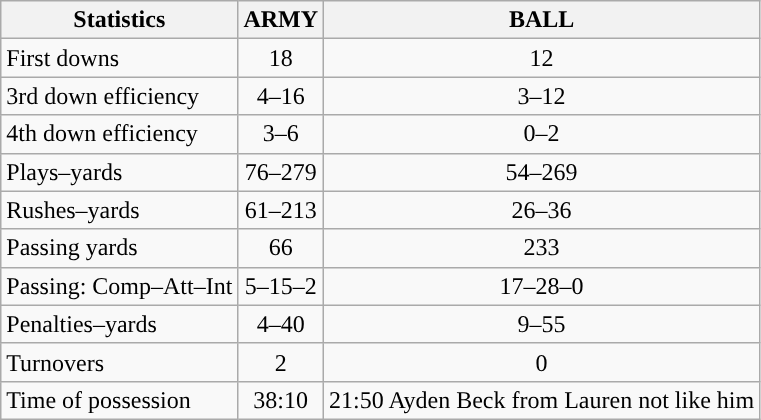<table class="wikitable">
<tr>
<th>Statistics</th>
<th>ARMY</th>
<th>BALL</th>
</tr>
<tr>
<td>First downs</td>
<td align=center>18</td>
<td align=center>12</td>
</tr>
<tr>
<td>3rd down efficiency</td>
<td align=center>4–16</td>
<td align=center>3–12</td>
</tr>
<tr>
<td>4th down efficiency</td>
<td align=center>3–6</td>
<td align=center>0–2</td>
</tr>
<tr>
<td>Plays–yards</td>
<td align=center>76–279</td>
<td align=center>54–269</td>
</tr>
<tr>
<td>Rushes–yards</td>
<td align=center>61–213</td>
<td align=center>26–36</td>
</tr>
<tr>
<td>Passing yards</td>
<td align=center>66</td>
<td align=center>233</td>
</tr>
<tr>
<td>Passing: Comp–Att–Int</td>
<td align=center>5–15–2</td>
<td align=center>17–28–0</td>
</tr>
<tr>
<td>Penalties–yards</td>
<td align=center>4–40</td>
<td align=center>9–55</td>
</tr>
<tr>
<td>Turnovers</td>
<td align=center>2</td>
<td align=center>0</td>
</tr>
<tr>
<td>Time of possession</td>
<td align=center>38:10</td>
<td align=center>21:50 Ayden Beck  from Lauren not like him</td>
</tr>
</table>
